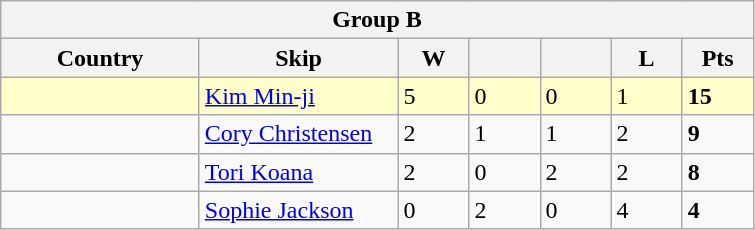<table class=wikitable>
<tr>
<th colspan=7>Group B</th>
</tr>
<tr>
<th width=125>Country</th>
<th width=125>Skip</th>
<th width=40>W</th>
<th width=40></th>
<th width=40></th>
<th width=40>L</th>
<th width=40>Pts</th>
</tr>
<tr bgcolor=#ffffcc>
<td></td>
<td><a href='#'>Kim Min-ji</a></td>
<td>5</td>
<td>0</td>
<td>0</td>
<td>1</td>
<td><strong>15</strong></td>
</tr>
<tr>
<td></td>
<td><a href='#'>Cory Christensen</a></td>
<td>2</td>
<td>1</td>
<td>1</td>
<td>2</td>
<td><strong>9</strong></td>
</tr>
<tr>
<td></td>
<td><a href='#'>Tori Koana</a></td>
<td>2</td>
<td>0</td>
<td>2</td>
<td>2</td>
<td><strong>8</strong></td>
</tr>
<tr>
<td></td>
<td><a href='#'>Sophie Jackson</a></td>
<td>0</td>
<td>2</td>
<td>0</td>
<td>4</td>
<td><strong>4</strong></td>
</tr>
</table>
